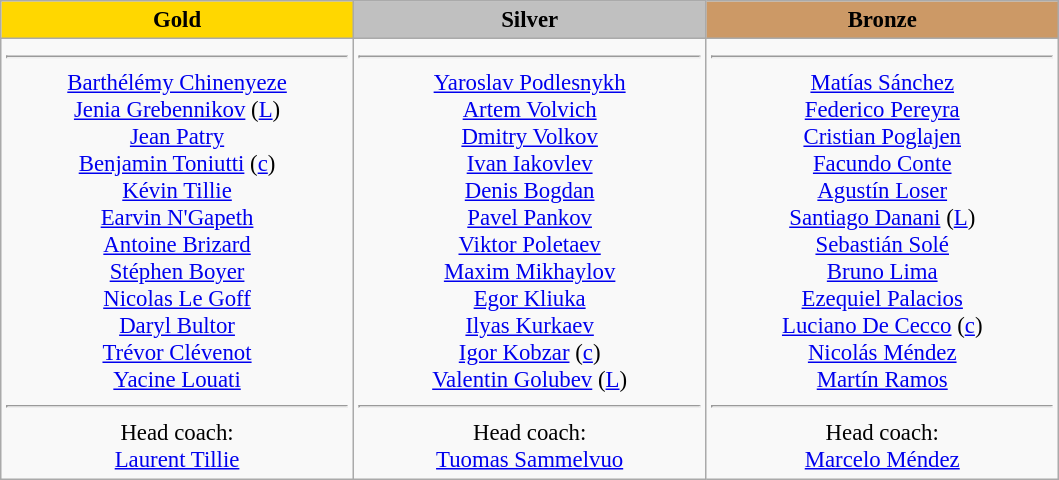<table class="wikitable" style="text-align:center; font-size:95%">
<tr>
<td style="width:15em; background:gold"><strong>Gold</strong></td>
<td style="width:15em; background:silver"><strong>Silver</strong></td>
<td style="width:15em; background:#cc9966"><strong>Bronze</strong></td>
</tr>
<tr>
<td><hr><a href='#'>Barthélémy Chinenyeze</a><br><a href='#'>Jenia Grebennikov</a> (<a href='#'>L</a>)<br><a href='#'>Jean Patry</a><br><a href='#'>Benjamin Toniutti</a> (<a href='#'>c</a>)<br><a href='#'>Kévin Tillie</a><br><a href='#'>Earvin N'Gapeth</a><br><a href='#'>Antoine Brizard</a><br><a href='#'>Stéphen Boyer</a><br><a href='#'>Nicolas Le Goff</a><br><a href='#'>Daryl Bultor</a><br><a href='#'>Trévor Clévenot</a><br><a href='#'>Yacine Louati</a><hr>Head coach:<br><a href='#'>Laurent Tillie</a></td>
<td><hr><a href='#'>Yaroslav Podlesnykh</a><br><a href='#'>Artem Volvich</a><br><a href='#'>Dmitry Volkov</a><br><a href='#'>Ivan Iakovlev</a><br><a href='#'>Denis Bogdan</a><br><a href='#'>Pavel Pankov</a><br><a href='#'>Viktor Poletaev</a><br><a href='#'>Maxim Mikhaylov</a><br><a href='#'>Egor Kliuka</a><br><a href='#'>Ilyas Kurkaev</a><br><a href='#'>Igor Kobzar</a> (<a href='#'>c</a>)<br><a href='#'>Valentin Golubev</a> (<a href='#'>L</a>)<hr>Head coach:<br><a href='#'>Tuomas Sammelvuo</a></td>
<td><hr><a href='#'>Matías Sánchez</a><br><a href='#'>Federico Pereyra</a><br><a href='#'>Cristian Poglajen</a><br><a href='#'>Facundo Conte</a><br><a href='#'>Agustín Loser</a><br><a href='#'>Santiago Danani</a> (<a href='#'>L</a>)<br><a href='#'>Sebastián Solé</a><br><a href='#'>Bruno Lima</a><br><a href='#'>Ezequiel Palacios</a><br><a href='#'>Luciano De Cecco</a> (<a href='#'>c</a>)<br><a href='#'>Nicolás Méndez</a><br><a href='#'>Martín Ramos</a><hr>Head coach:<br><a href='#'>Marcelo Méndez</a></td>
</tr>
</table>
